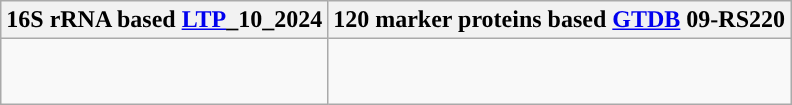<table class="wikitable">
<tr>
<th colspan=1>16S rRNA based <a href='#'>LTP</a>_10_2024</th>
<th colspan=1>120 marker proteins based <a href='#'>GTDB</a> 09-RS220</th>
</tr>
<tr>
<td style="vertical-align:top"><br></td>
<td><br><br></td>
</tr>
</table>
